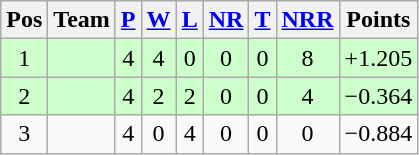<table class="wikitable">
<tr>
<th>Pos</th>
<th>Team</th>
<th><a href='#'>P</a></th>
<th><a href='#'>W</a></th>
<th><a href='#'>L</a></th>
<th><a href='#'>NR</a></th>
<th><a href='#'>T</a></th>
<th><a href='#'>NRR</a></th>
<th>Points</th>
</tr>
<tr align="center" bgcolor="#ccffcc">
<td>1</td>
<td align="left"></td>
<td>4</td>
<td>4</td>
<td>0</td>
<td>0</td>
<td>0</td>
<td>8</td>
<td>+1.205</td>
</tr>
<tr align="center" bgcolor="#ccffcc">
<td>2</td>
<td align="left"></td>
<td>4</td>
<td>2</td>
<td>2</td>
<td>0</td>
<td>0</td>
<td>4</td>
<td>−0.364</td>
</tr>
<tr align="center">
<td>3</td>
<td align="left"></td>
<td>4</td>
<td>0</td>
<td>4</td>
<td>0</td>
<td>0</td>
<td>0</td>
<td>−0.884</td>
</tr>
</table>
